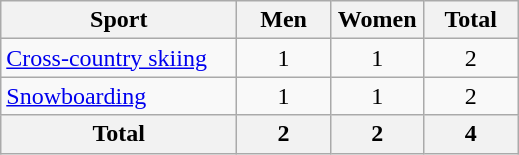<table class="wikitable sortable" style=text-align:center>
<tr>
<th width=150>Sport</th>
<th width=55>Men</th>
<th width=55>Women</th>
<th width=55>Total</th>
</tr>
<tr>
<td align=left><a href='#'>Cross-country skiing</a></td>
<td>1</td>
<td>1</td>
<td>2</td>
</tr>
<tr>
<td align=left><a href='#'>Snowboarding</a></td>
<td>1</td>
<td>1</td>
<td>2</td>
</tr>
<tr>
<th>Total</th>
<th>2</th>
<th>2</th>
<th>4</th>
</tr>
</table>
